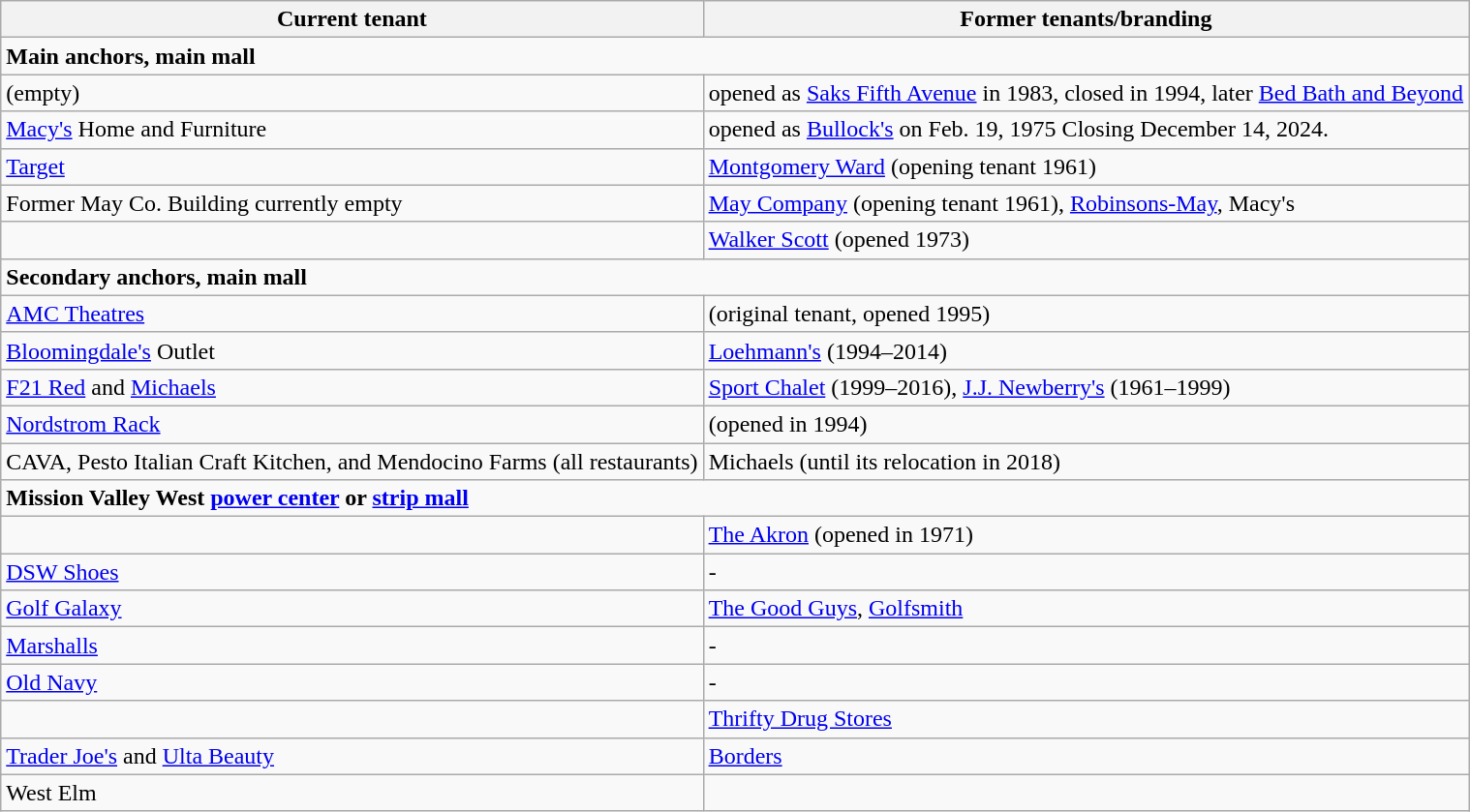<table class="wikitable">
<tr>
<th #f2f2f2;>Current tenant</th>
<th #f2f2f2;>Former tenants/branding</th>
</tr>
<tr>
<td colspan="2"><strong>Main anchors, main mall</strong></td>
</tr>
<tr>
<td>(empty)</td>
<td>opened as <a href='#'>Saks Fifth Avenue</a> in 1983, closed in 1994, later <a href='#'>Bed Bath and Beyond</a></td>
</tr>
<tr>
<td><a href='#'>Macy's</a> Home and Furniture</td>
<td>opened as <a href='#'>Bullock's</a> on Feb. 19, 1975 Closing December 14, 2024.</td>
</tr>
<tr>
<td><a href='#'>Target</a></td>
<td><a href='#'>Montgomery Ward</a> (opening tenant 1961)</td>
</tr>
<tr>
<td>Former May Co. Building currently empty<br></td>
<td><a href='#'>May Company</a> (opening tenant 1961), <a href='#'>Robinsons-May</a>, Macy's</td>
</tr>
<tr>
<td></td>
<td><a href='#'>Walker Scott</a> (opened 1973)</td>
</tr>
<tr>
<td colspan="2"><strong>Secondary anchors, main mall</strong></td>
</tr>
<tr>
<td><a href='#'>AMC Theatres</a></td>
<td>(original tenant, opened 1995)</td>
</tr>
<tr>
<td><a href='#'>Bloomingdale's</a> Outlet</td>
<td><a href='#'>Loehmann's</a> (1994–2014)</td>
</tr>
<tr>
<td><a href='#'>F21 Red</a> and <a href='#'>Michaels</a></td>
<td><a href='#'>Sport Chalet</a> (1999–2016), <a href='#'>J.J. Newberry's</a> (1961–1999)</td>
</tr>
<tr>
<td><a href='#'>Nordstrom Rack</a></td>
<td>(opened in 1994)</td>
</tr>
<tr>
<td>CAVA, Pesto Italian Craft Kitchen, and Mendocino Farms (all restaurants)</td>
<td>Michaels (until its relocation in 2018)</td>
</tr>
<tr>
<td colspan="2"><strong>Mission Valley West <a href='#'>power center</a> or <a href='#'>strip mall</a></strong></td>
</tr>
<tr>
<td></td>
<td><a href='#'>The Akron</a> (opened in 1971)</td>
</tr>
<tr>
<td><a href='#'>DSW Shoes</a></td>
<td>-</td>
</tr>
<tr>
<td><a href='#'>Golf Galaxy</a></td>
<td><a href='#'>The Good Guys</a>, <a href='#'>Golfsmith</a></td>
</tr>
<tr>
<td><a href='#'>Marshalls</a></td>
<td>-</td>
</tr>
<tr>
<td><a href='#'>Old Navy</a></td>
<td>-</td>
</tr>
<tr>
<td></td>
<td><a href='#'>Thrifty Drug Stores</a></td>
</tr>
<tr>
<td><a href='#'>Trader Joe's</a> and <a href='#'>Ulta Beauty</a></td>
<td><a href='#'>Borders</a></td>
</tr>
<tr>
<td>West Elm</td>
<td></td>
</tr>
</table>
